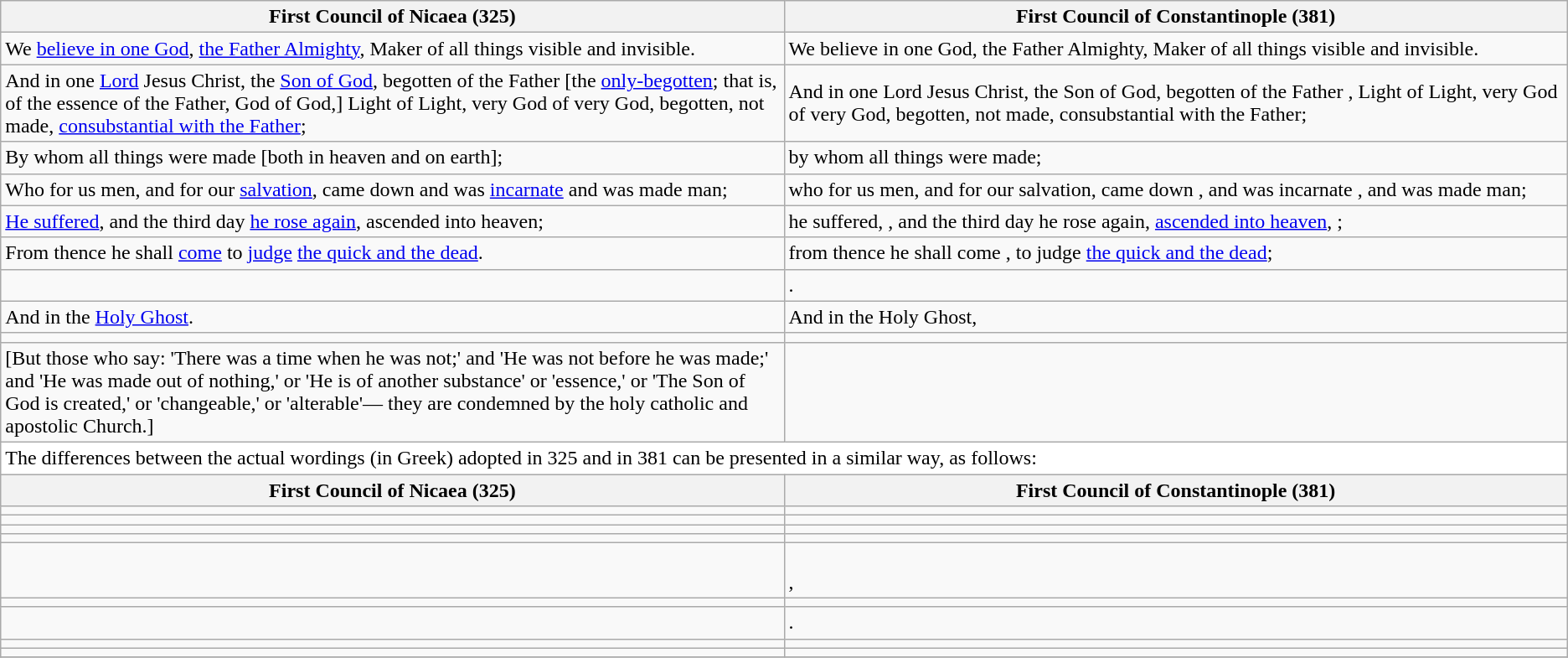<table class="wikitable">
<tr Valign=top>
<th width=50%>First Council of Nicaea (325)</th>
<th width=50%>First Council of Constantinople (381)</th>
</tr>
<tr>
<td>We <a href='#'>believe in one God</a>, <a href='#'>the Father Almighty</a>, Maker of all things visible and invisible.</td>
<td>We believe in one God, the Father Almighty, Maker  of all things visible and invisible.</td>
</tr>
<tr>
<td>And in one <a href='#'>Lord</a> Jesus Christ, the <a href='#'>Son of God</a>, begotten of the Father [the <a href='#'>only-begotten</a>; that is, of the essence of the Father, God of God,] Light of Light, very God of very God, begotten, not made, <a href='#'>consubstantial with the Father</a>;</td>
<td>And in one Lord Jesus Christ, the  Son of God, begotten of the Father , Light of Light, very God of very God, begotten, not made, consubstantial with the Father;</td>
</tr>
<tr>
<td>By whom all things were made [both in heaven and on earth];</td>
<td>by whom all things were made;</td>
</tr>
<tr>
<td>Who for us men, and for our <a href='#'>salvation</a>, came down and was <a href='#'>incarnate</a> and was made man;</td>
<td>who for us men, and for our salvation, came down , and was incarnate , and was made man;</td>
</tr>
<tr>
<td><a href='#'>He suffered</a>, and the third day <a href='#'>he rose again</a>, ascended into heaven;</td>
<td>he  suffered, , and the third day he rose again,  <a href='#'>ascended into heaven</a>, ;</td>
</tr>
<tr>
<td>From thence he shall <a href='#'>come</a> to <a href='#'>judge</a> <a href='#'>the quick and the dead</a>.</td>
<td>from thence he shall come , to judge <a href='#'>the quick and the dead</a>;</td>
</tr>
<tr>
<td></td>
<td>.</td>
</tr>
<tr>
<td>And in the <a href='#'>Holy Ghost</a>.</td>
<td>And in the Holy Ghost, </td>
</tr>
<tr>
<td></td>
<td></td>
</tr>
<tr>
<td>[But those who say: 'There was a time when he was not;' and 'He was not before he was made;' and 'He was made out of nothing,' or 'He is of another substance' or 'essence,' or 'The Son of God is created,' or 'changeable,' or 'alterable'— they are condemned by the holy catholic and apostolic Church.]</td>
<td></td>
</tr>
<tr>
<td bgcolor=white colspan=2>The differences between the actual wordings (in Greek) adopted in 325 and in 381 can be presented in a similar way, as follows:</td>
</tr>
<tr>
<th>First Council of Nicaea (325)</th>
<th>First Council of Constantinople (381)</th>
</tr>
<tr>
<td></td>
<td></td>
</tr>
<tr>
<td></td>
<td></td>
</tr>
<tr>
<td></td>
<td></td>
</tr>
<tr>
<td></td>
<td></td>
</tr>
<tr>
<td></td>
<td><br>,</td>
</tr>
<tr>
<td></td>
<td></td>
</tr>
<tr>
<td></td>
<td>.</td>
</tr>
<tr>
<td></td>
<td></td>
</tr>
<tr>
<td></td>
<td></td>
</tr>
<tr>
</tr>
</table>
